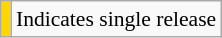<table class="wikitable" style="font-size:90%;">
<tr>
<td style="background-color:gold"></td>
<td>Indicates single release</td>
</tr>
</table>
